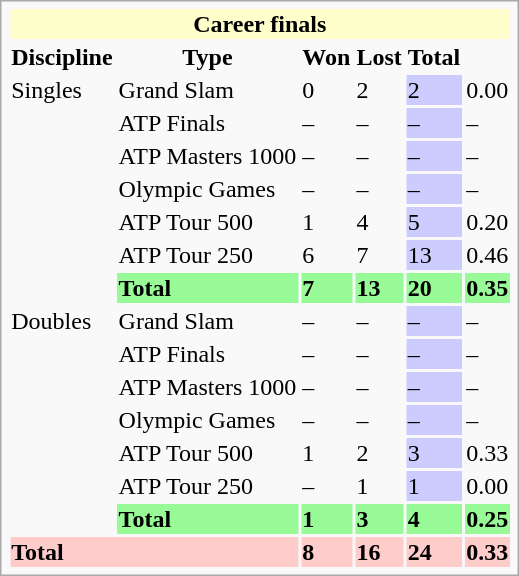<table class="infobox vcard vevent nowrap">
<tr bgcolor=ffffcc>
<th colspan=7>Career finals</th>
</tr>
<tr>
<th>Discipline</th>
<th>Type</th>
<th>Won</th>
<th>Lost</th>
<th>Total</th>
<th></th>
</tr>
<tr>
<td rowspan=7>Singles</td>
<td>Grand Slam</td>
<td>0</td>
<td>2</td>
<td bgcolor="CCCCFF">2</td>
<td>0.00</td>
</tr>
<tr>
<td>ATP Finals</td>
<td>–</td>
<td>–</td>
<td bgcolor=CCCCFF>–</td>
<td>–</td>
</tr>
<tr>
<td>ATP Masters 1000</td>
<td>–</td>
<td>–</td>
<td bgcolor=CCCCFF>–</td>
<td>–</td>
</tr>
<tr>
<td>Olympic Games</td>
<td>–</td>
<td>–</td>
<td bgcolor=CCCCFF>–</td>
<td>–</td>
</tr>
<tr>
<td>ATP Tour 500</td>
<td>1</td>
<td>4</td>
<td bgcolor=CCCCFF>5</td>
<td>0.20</td>
</tr>
<tr>
<td>ATP Tour 250</td>
<td>6</td>
<td>7</td>
<td bgcolor="CCCCFF">13</td>
<td>0.46</td>
</tr>
<tr bgcolor=98fb98>
<td><strong>Total</strong></td>
<td><strong>7</strong></td>
<td><strong>13</strong></td>
<td><strong>20</strong></td>
<td><strong>0.35</strong></td>
</tr>
<tr>
<td rowspan=7>Doubles</td>
<td>Grand Slam</td>
<td>–</td>
<td>–</td>
<td bgcolor=CCCCFF>–</td>
<td>–</td>
</tr>
<tr>
<td>ATP Finals</td>
<td>–</td>
<td>–</td>
<td bgcolor=CCCCFF>–</td>
<td>–</td>
</tr>
<tr>
<td>ATP Masters 1000</td>
<td>–</td>
<td>–</td>
<td bgcolor=CCCCFF>–</td>
<td>–</td>
</tr>
<tr>
<td>Olympic Games</td>
<td>–</td>
<td>–</td>
<td bgcolor=CCCCFF>–</td>
<td>–</td>
</tr>
<tr>
<td>ATP Tour 500</td>
<td>1</td>
<td>2</td>
<td bgcolor=CCCCFF>3</td>
<td>0.33</td>
</tr>
<tr>
<td>ATP Tour 250</td>
<td>–</td>
<td>1</td>
<td bgcolor=CCCCFF>1</td>
<td>0.00</td>
</tr>
<tr bgcolor=98fb98>
<td><strong>Total</strong></td>
<td><strong>1</strong></td>
<td><strong>3</strong></td>
<td><strong>4</strong></td>
<td><strong>0.25</strong></td>
</tr>
<tr bgcolor=FFCCCC>
<td colspan=2><strong>Total</strong></td>
<td><strong>8</strong></td>
<td><strong>16</strong></td>
<td><strong>24</strong></td>
<td><strong>0.33</strong></td>
</tr>
</table>
